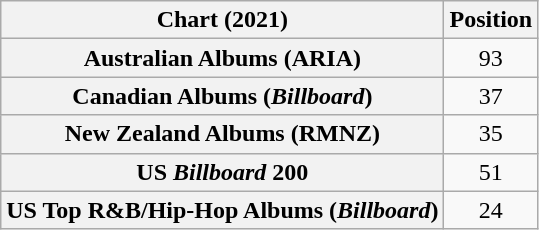<table class="wikitable sortable plainrowheaders" style="text-align:center">
<tr>
<th scope="col">Chart (2021)</th>
<th scope="col">Position</th>
</tr>
<tr>
<th scope="row">Australian Albums (ARIA)</th>
<td>93</td>
</tr>
<tr>
<th scope="row">Canadian Albums (<em>Billboard</em>)</th>
<td>37</td>
</tr>
<tr>
<th scope="row">New Zealand Albums (RMNZ)</th>
<td>35</td>
</tr>
<tr>
<th scope="row">US <em>Billboard</em> 200</th>
<td>51</td>
</tr>
<tr>
<th scope="row">US Top R&B/Hip-Hop Albums (<em>Billboard</em>)</th>
<td>24</td>
</tr>
</table>
